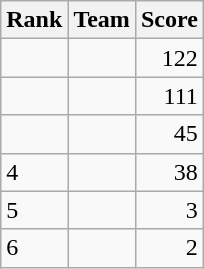<table class="wikitable">
<tr>
<th>Rank</th>
<th>Team</th>
<th>Score</th>
</tr>
<tr>
<td></td>
<td></td>
<td style="text-align:right">122</td>
</tr>
<tr>
<td></td>
<td></td>
<td style="text-align:right">111</td>
</tr>
<tr>
<td></td>
<td></td>
<td style="text-align:right">45</td>
</tr>
<tr>
<td>4</td>
<td></td>
<td style="text-align:right">38</td>
</tr>
<tr>
<td>5</td>
<td></td>
<td style="text-align:right">3</td>
</tr>
<tr>
<td>6</td>
<td></td>
<td style="text-align:right">2</td>
</tr>
</table>
